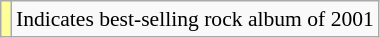<table class="wikitable" style="font-size:90%;">
<tr>
<td style="background-color:#FFFF99"></td>
<td>Indicates best-selling rock album of 2001</td>
</tr>
</table>
